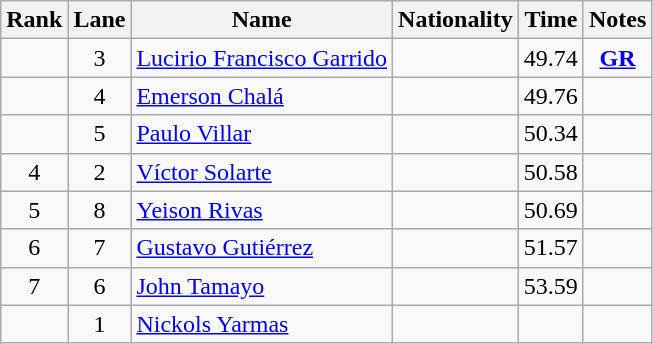<table class="wikitable sortable" style="text-align:center">
<tr>
<th>Rank</th>
<th>Lane</th>
<th>Name</th>
<th>Nationality</th>
<th>Time</th>
<th>Notes</th>
</tr>
<tr>
<td></td>
<td>3</td>
<td align=left><a href='#'>Lucirio Francisco Garrido</a></td>
<td align=left></td>
<td>49.74</td>
<td><strong><a href='#'>GR</a></strong></td>
</tr>
<tr>
<td></td>
<td>4</td>
<td align=left><a href='#'>Emerson Chalá</a></td>
<td align=left></td>
<td>49.76</td>
<td></td>
</tr>
<tr>
<td></td>
<td>5</td>
<td align=left><a href='#'>Paulo Villar</a></td>
<td align=left></td>
<td>50.34</td>
<td></td>
</tr>
<tr>
<td>4</td>
<td>2</td>
<td align=left><a href='#'>Víctor Solarte</a></td>
<td align=left></td>
<td>50.58</td>
<td></td>
</tr>
<tr>
<td>5</td>
<td>8</td>
<td align=left><a href='#'>Yeison Rivas</a></td>
<td align=left></td>
<td>50.69</td>
<td></td>
</tr>
<tr>
<td>6</td>
<td>7</td>
<td align=left><a href='#'>Gustavo Gutiérrez</a></td>
<td align=left></td>
<td>51.57</td>
<td></td>
</tr>
<tr>
<td>7</td>
<td>6</td>
<td align=left><a href='#'>John Tamayo</a></td>
<td align=left></td>
<td>53.59</td>
<td></td>
</tr>
<tr>
<td></td>
<td>1</td>
<td align=left><a href='#'>Nickols Yarmas</a></td>
<td align=left></td>
<td></td>
<td></td>
</tr>
</table>
